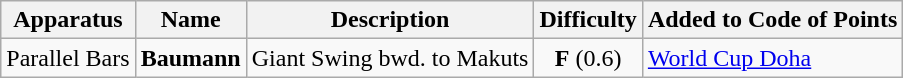<table class="wikitable">
<tr>
<th>Apparatus</th>
<th>Name</th>
<th>Description</th>
<th>Difficulty</th>
<th>Added to Code of Points</th>
</tr>
<tr>
<td>Parallel Bars</td>
<td><strong>Baumann</strong></td>
<td>Giant Swing bwd. to Makuts</td>
<td align=center><strong>F</strong> (0.6)</td>
<td><a href='#'>World Cup Doha</a></td>
</tr>
</table>
